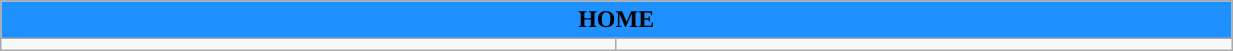<table class="wikitable collapsible collapsed" style="width:65%">
<tr>
<th colspan=6 ! style="color:black; background:Dodgerblue">HOME</th>
</tr>
<tr>
<td></td>
<td></td>
</tr>
</table>
